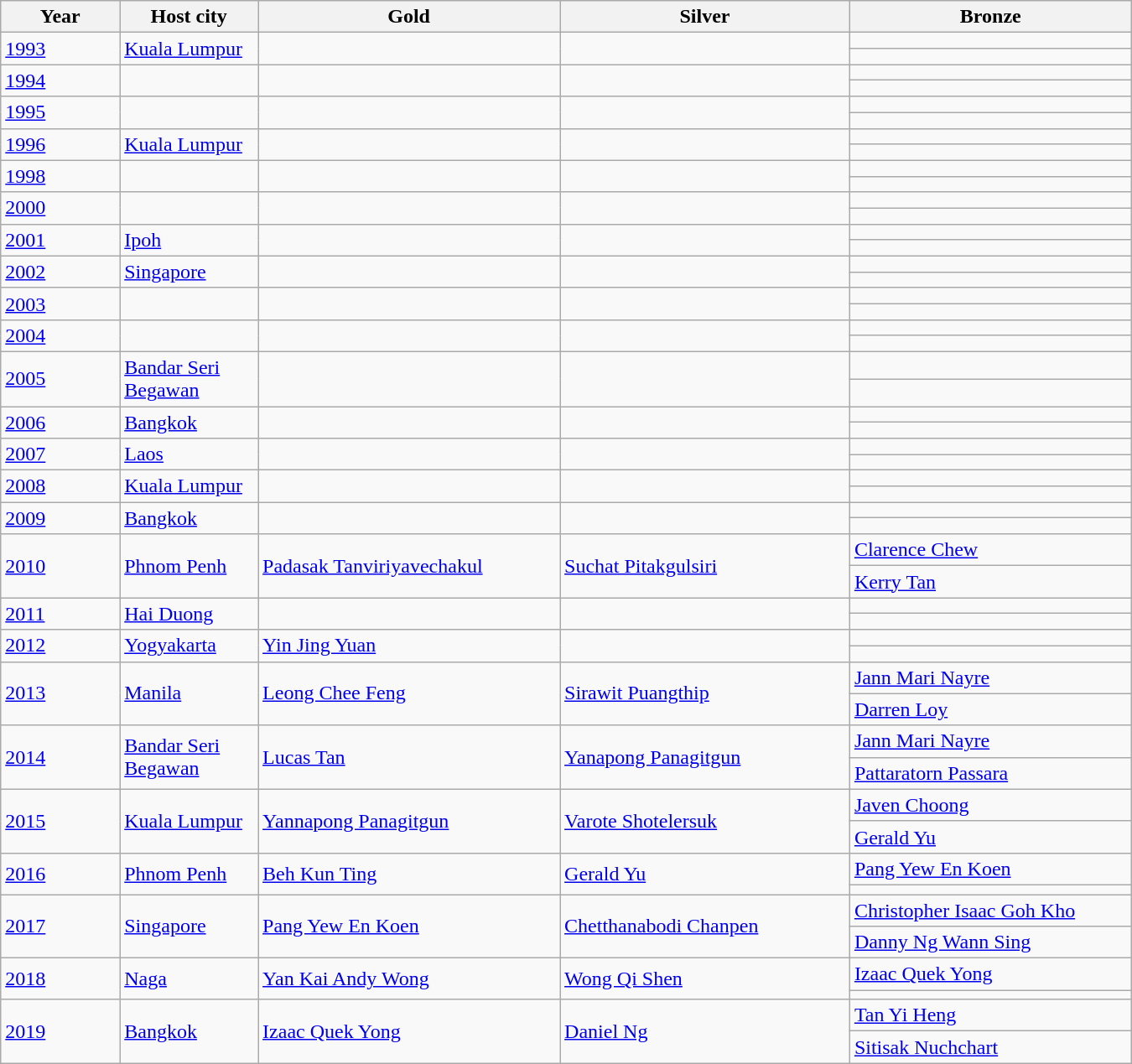<table class="wikitable sortable" style="width:900px;">
<tr>
<th width="120">Year</th>
<th width="120">Host city</th>
<th width="300">Gold</th>
<th width="300">Silver</th>
<th width="300">Bronze</th>
</tr>
<tr>
<td rowspan=2><a href='#'>1993</a></td>
<td rowspan=2><a href='#'>Kuala Lumpur</a></td>
<td rowspan=2></td>
<td rowspan=2></td>
<td></td>
</tr>
<tr>
<td></td>
</tr>
<tr>
<td rowspan=2><a href='#'>1994</a></td>
<td rowspan=2></td>
<td rowspan=2></td>
<td rowspan=2></td>
<td></td>
</tr>
<tr>
<td></td>
</tr>
<tr>
<td rowspan=2><a href='#'>1995</a></td>
<td rowspan=2></td>
<td rowspan=2></td>
<td rowspan=2></td>
<td></td>
</tr>
<tr>
<td></td>
</tr>
<tr>
<td rowspan=2><a href='#'>1996</a></td>
<td rowspan=2><a href='#'>Kuala Lumpur</a></td>
<td rowspan=2></td>
<td rowspan=2></td>
<td></td>
</tr>
<tr>
<td></td>
</tr>
<tr>
<td rowspan=2><a href='#'>1998</a></td>
<td rowspan=2></td>
<td rowspan=2></td>
<td rowspan=2></td>
<td></td>
</tr>
<tr>
<td></td>
</tr>
<tr>
<td rowspan=2><a href='#'>2000</a></td>
<td rowspan=2></td>
<td rowspan=2></td>
<td rowspan=2></td>
<td></td>
</tr>
<tr>
<td></td>
</tr>
<tr>
<td rowspan=2><a href='#'>2001</a></td>
<td rowspan=2><a href='#'>Ipoh</a></td>
<td rowspan=2></td>
<td rowspan=2></td>
<td></td>
</tr>
<tr>
<td></td>
</tr>
<tr>
<td rowspan=2><a href='#'>2002</a></td>
<td rowspan=2><a href='#'>Singapore</a></td>
<td rowspan=2></td>
<td rowspan=2></td>
<td></td>
</tr>
<tr>
<td></td>
</tr>
<tr>
<td rowspan=2><a href='#'>2003</a></td>
<td rowspan=2></td>
<td rowspan=2></td>
<td rowspan=2></td>
<td></td>
</tr>
<tr>
<td></td>
</tr>
<tr>
<td rowspan=2><a href='#'>2004</a></td>
<td rowspan=2></td>
<td rowspan=2></td>
<td rowspan=2></td>
<td></td>
</tr>
<tr>
<td></td>
</tr>
<tr>
<td rowspan=2><a href='#'>2005</a></td>
<td rowspan=2><a href='#'>Bandar Seri Begawan</a></td>
<td rowspan=2></td>
<td rowspan=2></td>
<td></td>
</tr>
<tr>
<td></td>
</tr>
<tr>
<td rowspan=2><a href='#'>2006</a></td>
<td rowspan=2><a href='#'>Bangkok</a></td>
<td rowspan=2></td>
<td rowspan=2></td>
<td></td>
</tr>
<tr>
<td></td>
</tr>
<tr>
<td rowspan=2><a href='#'>2007</a></td>
<td rowspan=2><a href='#'>Laos</a></td>
<td rowspan=2></td>
<td rowspan=2></td>
<td></td>
</tr>
<tr>
<td></td>
</tr>
<tr>
<td rowspan=2><a href='#'>2008</a></td>
<td rowspan=2><a href='#'>Kuala Lumpur</a></td>
<td rowspan=2></td>
<td rowspan=2></td>
<td></td>
</tr>
<tr>
<td></td>
</tr>
<tr>
<td rowspan=2><a href='#'>2009</a></td>
<td rowspan=2><a href='#'>Bangkok</a></td>
<td rowspan=2></td>
<td rowspan=2></td>
<td></td>
</tr>
<tr>
<td></td>
</tr>
<tr>
<td rowspan=2><a href='#'>2010</a></td>
<td rowspan=2><a href='#'>Phnom Penh</a></td>
<td rowspan=2> <a href='#'>Padasak Tanviriyavechakul</a></td>
<td rowspan=2> <a href='#'>Suchat Pitakgulsiri</a></td>
<td> <a href='#'>Clarence Chew</a></td>
</tr>
<tr>
<td> <a href='#'>Kerry Tan</a></td>
</tr>
<tr>
<td rowspan=2><a href='#'>2011</a></td>
<td rowspan=2><a href='#'>Hai Duong</a></td>
<td rowspan=2></td>
<td rowspan=2></td>
<td></td>
</tr>
<tr>
<td></td>
</tr>
<tr>
<td rowspan=2><a href='#'>2012</a></td>
<td rowspan=2><a href='#'>Yogyakarta</a></td>
<td rowspan=2> <a href='#'>Yin Jing Yuan</a></td>
<td rowspan=2></td>
<td></td>
</tr>
<tr>
<td></td>
</tr>
<tr>
<td rowspan=2><a href='#'>2013</a></td>
<td rowspan=2><a href='#'>Manila</a></td>
<td rowspan=2> <a href='#'>Leong Chee Feng</a></td>
<td rowspan=2> <a href='#'>Sirawit Puangthip</a></td>
<td> <a href='#'>Jann Mari Nayre</a></td>
</tr>
<tr>
<td> <a href='#'>Darren Loy</a></td>
</tr>
<tr>
<td rowspan=2><a href='#'>2014</a></td>
<td rowspan=2><a href='#'>Bandar Seri Begawan</a></td>
<td rowspan=2> <a href='#'>Lucas Tan</a></td>
<td rowspan=2> <a href='#'>Yanapong Panagitgun</a></td>
<td> <a href='#'>Jann Mari Nayre</a></td>
</tr>
<tr>
<td> <a href='#'>Pattaratorn Passara</a></td>
</tr>
<tr>
<td rowspan=2><a href='#'>2015</a></td>
<td rowspan=2><a href='#'>Kuala Lumpur</a></td>
<td rowspan=2> <a href='#'>Yannapong Panagitgun</a></td>
<td rowspan=2> <a href='#'>Varote Shotelersuk</a></td>
<td> <a href='#'>Javen Choong</a></td>
</tr>
<tr>
<td> <a href='#'>Gerald Yu</a></td>
</tr>
<tr>
<td rowspan=2><a href='#'>2016</a></td>
<td rowspan=2><a href='#'>Phnom Penh</a></td>
<td rowspan=2> <a href='#'>Beh Kun Ting</a></td>
<td rowspan=2> <a href='#'>Gerald Yu</a></td>
<td> <a href='#'>Pang Yew En Koen</a></td>
</tr>
<tr>
<td></td>
</tr>
<tr>
<td rowspan=2><a href='#'>2017</a></td>
<td rowspan=2><a href='#'>Singapore</a></td>
<td rowspan=2> <a href='#'>Pang Yew En Koen</a></td>
<td rowspan=2> <a href='#'>Chetthanabodi Chanpen</a></td>
<td> <a href='#'>Christopher Isaac Goh Kho</a></td>
</tr>
<tr>
<td> <a href='#'>Danny Ng Wann Sing</a></td>
</tr>
<tr>
<td rowspan=2><a href='#'>2018</a></td>
<td rowspan=2><a href='#'>Naga</a></td>
<td rowspan=2> <a href='#'>Yan Kai Andy Wong</a></td>
<td rowspan=2> <a href='#'>Wong Qi Shen</a></td>
<td> <a href='#'>Izaac Quek Yong</a></td>
</tr>
<tr>
<td></td>
</tr>
<tr>
<td rowspan=2><a href='#'>2019</a></td>
<td rowspan=2><a href='#'>Bangkok</a></td>
<td rowspan=2> <a href='#'>Izaac Quek Yong</a></td>
<td rowspan=2> <a href='#'>Daniel Ng</a></td>
<td> <a href='#'>Tan Yi Heng</a></td>
</tr>
<tr>
<td> <a href='#'>Sitisak Nuchchart</a></td>
</tr>
</table>
